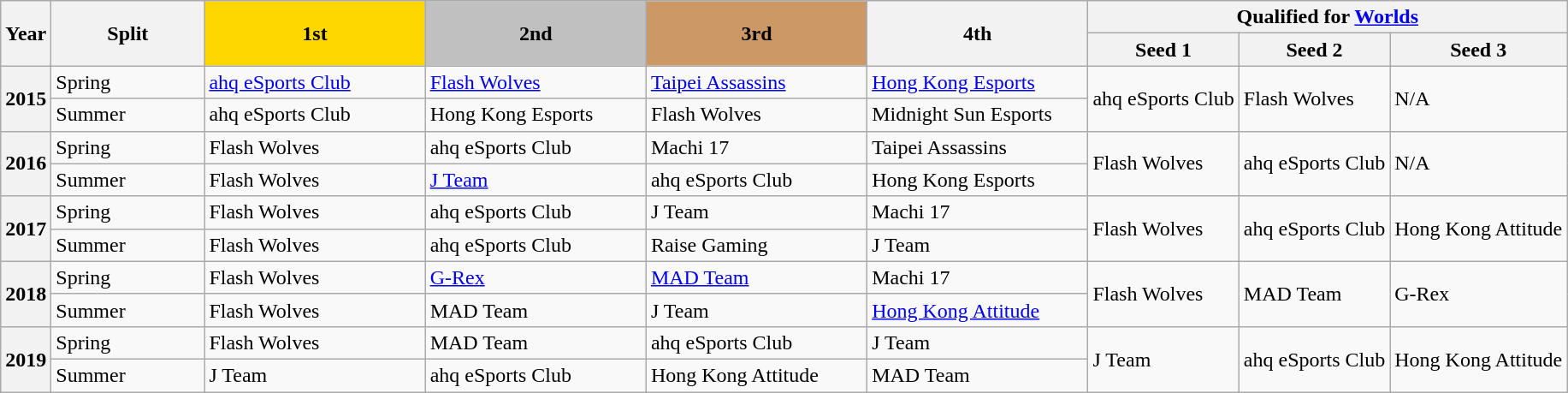<table class="wikitable plainrowheaders" style="text-align:left">
<tr>
<th rowspan="2">Year</th>
<th rowspan="2" style="width:7em; ">Split</th>
<th rowspan="2" style="width:10.3em; background:gold;">1st</th>
<th rowspan="2" style="width:10.3em; background:silver;">2nd</th>
<th rowspan="2" style="width:10.3em; background:#c96;">3rd</th>
<th rowspan="2" style="width:10.3em; ">4th</th>
<th colspan="3">Qualified for <a href='#'>Worlds</a></th>
</tr>
<tr>
<th>Seed 1</th>
<th>Seed 2</th>
<th>Seed 3</th>
</tr>
<tr>
<th rowspan="2">2015</th>
<td scope="row">Spring</td>
<td><a href='#'>ahq eSports Club</a></td>
<td><a href='#'>Flash Wolves</a></td>
<td><a href='#'>Taipei Assassins</a></td>
<td><a href='#'>Hong Kong Esports</a></td>
<td rowspan="2">ahq eSports Club</td>
<td rowspan="2">Flash Wolves</td>
<td rowspan="2">N/A</td>
</tr>
<tr>
<td scope="row">Summer</td>
<td>ahq eSports Club</td>
<td>Hong Kong Esports</td>
<td>Flash Wolves</td>
<td>Midnight Sun Esports</td>
</tr>
<tr>
<th rowspan="2">2016</th>
<td scope="row">Spring</td>
<td>Flash Wolves</td>
<td>ahq eSports Club</td>
<td>Machi 17</td>
<td>Taipei Assassins</td>
<td rowspan="2">Flash Wolves</td>
<td rowspan="2">ahq eSports Club</td>
<td rowspan="2">N/A</td>
</tr>
<tr>
<td scope="row">Summer</td>
<td>Flash Wolves</td>
<td><a href='#'>J Team</a></td>
<td>ahq eSports Club</td>
<td>Hong Kong Esports</td>
</tr>
<tr>
<th rowspan="2">2017</th>
<td scope="row">Spring</td>
<td>Flash Wolves</td>
<td>ahq eSports Club</td>
<td>J Team</td>
<td>Machi 17</td>
<td rowspan="2">Flash Wolves</td>
<td rowspan="2">ahq eSports Club</td>
<td rowspan="2">Hong Kong Attitude</td>
</tr>
<tr>
<td scope="row">Summer</td>
<td>Flash Wolves</td>
<td>ahq eSports Club</td>
<td>Raise Gaming</td>
<td>J Team</td>
</tr>
<tr>
<th rowspan="2">2018</th>
<td scope="row">Spring</td>
<td>Flash Wolves</td>
<td><a href='#'>G-Rex</a></td>
<td><a href='#'>MAD Team</a></td>
<td>Machi 17</td>
<td rowspan="2">Flash Wolves</td>
<td rowspan="2">MAD Team</td>
<td rowspan="2">G-Rex</td>
</tr>
<tr>
<td scope="row">Summer</td>
<td>Flash Wolves</td>
<td>MAD Team</td>
<td>J Team</td>
<td><a href='#'>Hong Kong Attitude</a></td>
</tr>
<tr>
<th rowspan="2">2019</th>
<td>Spring</td>
<td>Flash Wolves</td>
<td>MAD Team</td>
<td>ahq eSports Club</td>
<td>J Team</td>
<td rowspan="2">J Team</td>
<td rowspan="2">ahq eSports Club</td>
<td rowspan="2">Hong Kong Attitude</td>
</tr>
<tr>
<td>Summer</td>
<td>J Team</td>
<td>ahq eSports Club</td>
<td>Hong Kong Attitude</td>
<td>MAD Team</td>
</tr>
</table>
